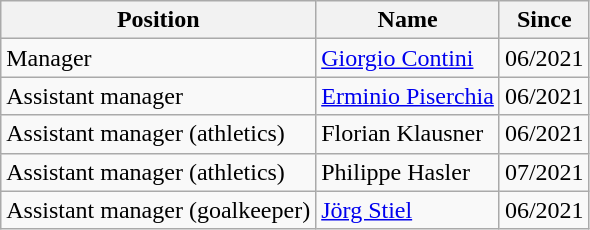<table class= wikitable>
<tr>
<th>Position</th>
<th>Name</th>
<th>Since</th>
</tr>
<tr>
<td>Manager</td>
<td> <a href='#'>Giorgio Contini</a></td>
<td>06/2021</td>
</tr>
<tr>
<td>Assistant manager</td>
<td> <a href='#'>Erminio Piserchia</a></td>
<td>06/2021</td>
</tr>
<tr>
<td>Assistant manager (athletics)</td>
<td> Florian Klausner</td>
<td>06/2021</td>
</tr>
<tr>
<td>Assistant manager (athletics)</td>
<td> Philippe Hasler</td>
<td>07/2021</td>
</tr>
<tr>
<td>Assistant manager (goalkeeper)</td>
<td> <a href='#'>Jörg Stiel</a></td>
<td>06/2021</td>
</tr>
</table>
